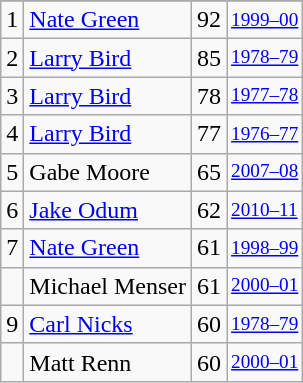<table class="wikitable">
<tr>
</tr>
<tr>
<td>1</td>
<td><a href='#'>Nate Green</a></td>
<td>92</td>
<td style="font-size:80%;"><a href='#'>1999–00</a></td>
</tr>
<tr>
<td>2</td>
<td><a href='#'>Larry Bird</a></td>
<td>85</td>
<td style="font-size:80%;"><a href='#'>1978–79</a></td>
</tr>
<tr>
<td>3</td>
<td><a href='#'>Larry Bird</a></td>
<td>78</td>
<td style="font-size:80%;"><a href='#'>1977–78</a></td>
</tr>
<tr>
<td>4</td>
<td><a href='#'>Larry Bird</a></td>
<td>77</td>
<td style="font-size:80%;"><a href='#'>1976–77</a></td>
</tr>
<tr>
<td>5</td>
<td>Gabe Moore</td>
<td>65</td>
<td style="font-size:80%;"><a href='#'>2007–08</a></td>
</tr>
<tr>
<td>6</td>
<td><a href='#'>Jake Odum</a></td>
<td>62</td>
<td style="font-size:80%;"><a href='#'>2010–11</a></td>
</tr>
<tr>
<td>7</td>
<td><a href='#'>Nate Green</a></td>
<td>61</td>
<td style="font-size:80%;"><a href='#'>1998–99</a></td>
</tr>
<tr>
<td></td>
<td>Michael Menser</td>
<td>61</td>
<td style="font-size:80%;"><a href='#'>2000–01</a></td>
</tr>
<tr>
<td>9</td>
<td><a href='#'>Carl Nicks</a></td>
<td>60</td>
<td style="font-size:80%;"><a href='#'>1978–79</a></td>
</tr>
<tr>
<td></td>
<td>Matt Renn</td>
<td>60</td>
<td style="font-size:80%;"><a href='#'>2000–01</a></td>
</tr>
</table>
